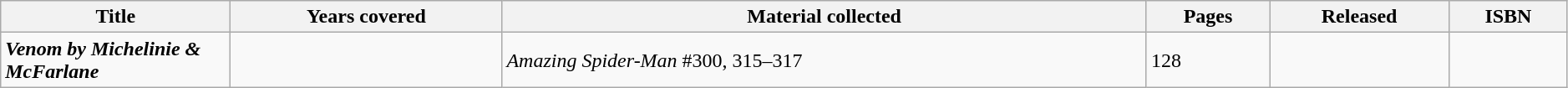<table class="wikitable sortable" width=99%>
<tr>
<th style="width: 11em;'">Title</th>
<th>Years covered</th>
<th>Material collected</th>
<th>Pages</th>
<th>Released</th>
<th class="unsortable">ISBN</th>
</tr>
<tr>
<td><strong><em>Venom by Michelinie & McFarlane</em></strong></td>
<td></td>
<td><em>Amazing Spider-Man</em> #300, 315–317</td>
<td>128</td>
<td></td>
<td></td>
</tr>
</table>
